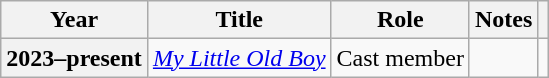<table class="wikitable plainrowheaders sortable">
<tr>
<th scope="col">Year</th>
<th scope="col">Title</th>
<th scope="col">Role</th>
<th scope="col" class="unsortable">Notes</th>
<th scope="col" class="unsortable"></th>
</tr>
<tr>
<th scope="row">2023–present</th>
<td><em><a href='#'>My Little Old Boy</a></em></td>
<td>Cast member</td>
<td></td>
<td></td>
</tr>
</table>
